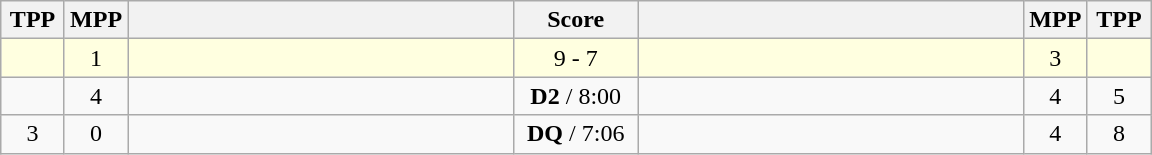<table class="wikitable" style="text-align: center;" |>
<tr>
<th width="35">TPP</th>
<th width="35">MPP</th>
<th width="250"></th>
<th width="75">Score</th>
<th width="250"></th>
<th width="35">MPP</th>
<th width="35">TPP</th>
</tr>
<tr bgcolor=lightyellow>
<td></td>
<td>1</td>
<td style="text-align:left;"><strong></strong></td>
<td>9 - 7</td>
<td style="text-align:left;"></td>
<td>3</td>
<td></td>
</tr>
<tr>
<td></td>
<td>4</td>
<td style="text-align:left;"></td>
<td><strong>D2</strong> / 8:00</td>
<td style="text-align:left;"></td>
<td>4</td>
<td>5</td>
</tr>
<tr>
<td>3</td>
<td>0</td>
<td style="text-align:left;"><strong></strong></td>
<td><strong>DQ</strong> / 7:06</td>
<td style="text-align:left;"></td>
<td>4</td>
<td>8</td>
</tr>
</table>
